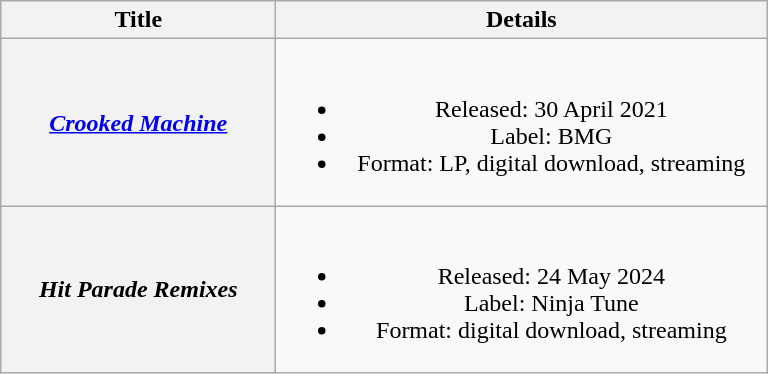<table class="wikitable plainrowheaders" style="text-align:center">
<tr>
<th scope="col" style="width:11em;">Title</th>
<th scope="col" style="width:20em;">Details</th>
</tr>
<tr>
<th scope="row"><em><a href='#'>Crooked Machine</a></em></th>
<td><br><ul><li>Released: 30 April 2021</li><li>Label: BMG</li><li>Format: LP, digital download, streaming</li></ul></td>
</tr>
<tr>
<th scope="row"><em>Hit Parade Remixes</em></th>
<td><br><ul><li>Released: 24 May 2024</li><li>Label: Ninja Tune</li><li>Format: digital download, streaming</li></ul></td>
</tr>
</table>
